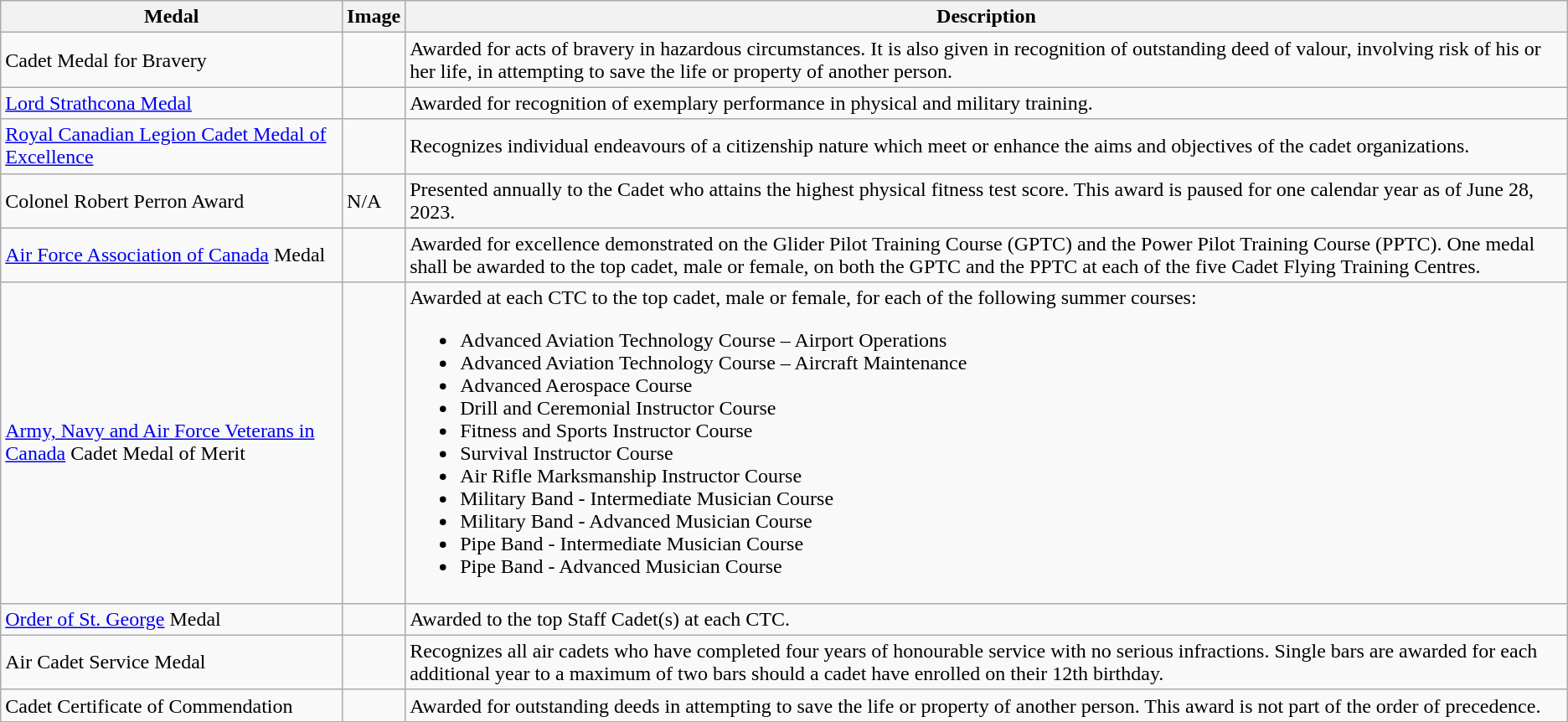<table class=wikitable>
<tr>
<th>Medal</th>
<th>Image</th>
<th>Description</th>
</tr>
<tr>
<td>Cadet Medal for Bravery</td>
<td></td>
<td>Awarded for acts of bravery in hazardous circumstances. It is also given in recognition of outstanding deed of valour, involving risk of his or her life, in attempting to save the life or property of another person.</td>
</tr>
<tr>
<td><a href='#'>Lord Strathcona Medal</a></td>
<td></td>
<td>Awarded for recognition of exemplary performance in physical and military training.</td>
</tr>
<tr>
<td><a href='#'>Royal Canadian Legion Cadet Medal of Excellence</a></td>
<td></td>
<td>Recognizes individual endeavours of a citizenship nature which meet or enhance the aims and objectives of the cadet organizations.</td>
</tr>
<tr>
<td>Colonel Robert Perron Award</td>
<td style="vertical-align: middle">N/A</td>
<td>Presented annually to the Cadet who attains the highest physical fitness test score. This award is paused for one calendar year as of June 28, 2023.</td>
</tr>
<tr>
<td><a href='#'>Air Force Association of Canada</a> Medal</td>
<td></td>
<td>Awarded for excellence demonstrated on the Glider Pilot Training Course (GPTC) and the Power Pilot Training Course (PPTC). One medal shall be awarded to the top cadet, male or female, on both the GPTC and the PPTC at each of the five Cadet Flying Training Centres.</td>
</tr>
<tr>
<td><a href='#'>Army, Navy and Air Force Veterans in Canada</a> Cadet Medal of Merit</td>
<td></td>
<td>Awarded at each CTC to the top cadet, male or female, for each of the following summer courses:<br><ul><li>Advanced Aviation Technology Course – Airport Operations</li><li>Advanced Aviation Technology Course – Aircraft Maintenance</li><li>Advanced Aerospace Course</li><li>Drill and Ceremonial Instructor Course</li><li>Fitness and Sports Instructor Course</li><li>Survival Instructor Course</li><li>Air Rifle Marksmanship Instructor Course</li><li>Military Band - Intermediate Musician Course</li><li>Military Band - Advanced Musician Course</li><li>Pipe Band - Intermediate Musician Course</li><li>Pipe Band - Advanced Musician Course</li></ul></td>
</tr>
<tr>
<td><a href='#'>Order of St. George</a> Medal</td>
<td></td>
<td>Awarded to the top Staff Cadet(s) at each CTC.</td>
</tr>
<tr>
<td>Air Cadet Service Medal</td>
<td></td>
<td>Recognizes all air cadets who have completed four years of honourable service with no serious infractions. Single bars are awarded for each additional year to a maximum of two bars should a cadet have enrolled on their 12th birthday.</td>
</tr>
<tr>
<td>Cadet Certificate of Commendation</td>
<td></td>
<td>Awarded for outstanding deeds in attempting to save the life or property of another person. This award is not part of the order of precedence.</td>
</tr>
</table>
